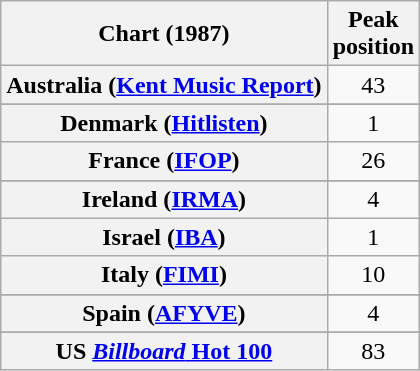<table class="wikitable sortable plainrowheaders" style="text-align:center">
<tr>
<th scope="col">Chart (1987)</th>
<th scope="col">Peak<br>position</th>
</tr>
<tr>
<th scope="row">Australia (<a href='#'>Kent Music Report</a>)</th>
<td>43</td>
</tr>
<tr>
</tr>
<tr>
</tr>
<tr>
<th scope="row">Denmark (<a href='#'>Hitlisten</a>)</th>
<td>1</td>
</tr>
<tr>
<th scope="row">France (<a href='#'>IFOP</a>)</th>
<td>26</td>
</tr>
<tr>
</tr>
<tr>
<th scope="row">Ireland (<a href='#'>IRMA</a>)</th>
<td>4</td>
</tr>
<tr>
<th scope="row">Israel (<a href='#'>IBA</a>)</th>
<td>1</td>
</tr>
<tr>
<th scope="row">Italy (<a href='#'>FIMI</a>)</th>
<td>10</td>
</tr>
<tr>
</tr>
<tr>
</tr>
<tr>
</tr>
<tr>
</tr>
<tr>
<th scope="row">Spain (<a href='#'>AFYVE</a>)</th>
<td>4</td>
</tr>
<tr>
</tr>
<tr>
</tr>
<tr>
</tr>
<tr>
<th scope="row">US <a href='#'><em>Billboard</em> Hot 100</a></th>
<td>83</td>
</tr>
</table>
